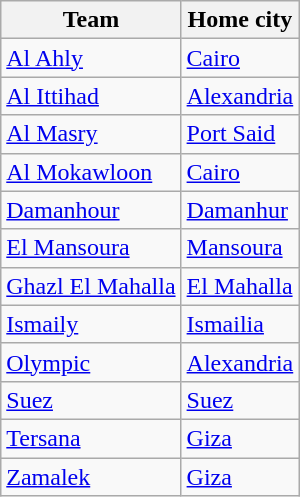<table class="wikitable sortable" style="text-align: left;">
<tr>
<th>Team</th>
<th>Home city</th>
</tr>
<tr>
<td><a href='#'>Al Ahly</a></td>
<td><a href='#'>Cairo</a></td>
</tr>
<tr>
<td><a href='#'>Al Ittihad</a></td>
<td><a href='#'>Alexandria</a></td>
</tr>
<tr>
<td><a href='#'>Al Masry</a></td>
<td><a href='#'>Port Said</a></td>
</tr>
<tr>
<td><a href='#'>Al Mokawloon</a></td>
<td><a href='#'>Cairo</a></td>
</tr>
<tr>
<td><a href='#'>Damanhour</a></td>
<td><a href='#'>Damanhur</a></td>
</tr>
<tr>
<td><a href='#'>El Mansoura</a></td>
<td><a href='#'>Mansoura</a></td>
</tr>
<tr>
<td><a href='#'>Ghazl El Mahalla</a></td>
<td><a href='#'>El Mahalla</a></td>
</tr>
<tr>
<td><a href='#'>Ismaily</a></td>
<td><a href='#'>Ismailia</a></td>
</tr>
<tr>
<td><a href='#'>Olympic</a></td>
<td><a href='#'>Alexandria</a></td>
</tr>
<tr>
<td><a href='#'>Suez</a></td>
<td><a href='#'>Suez</a></td>
</tr>
<tr>
<td><a href='#'>Tersana</a></td>
<td><a href='#'>Giza</a></td>
</tr>
<tr>
<td><a href='#'>Zamalek</a></td>
<td><a href='#'>Giza</a></td>
</tr>
</table>
